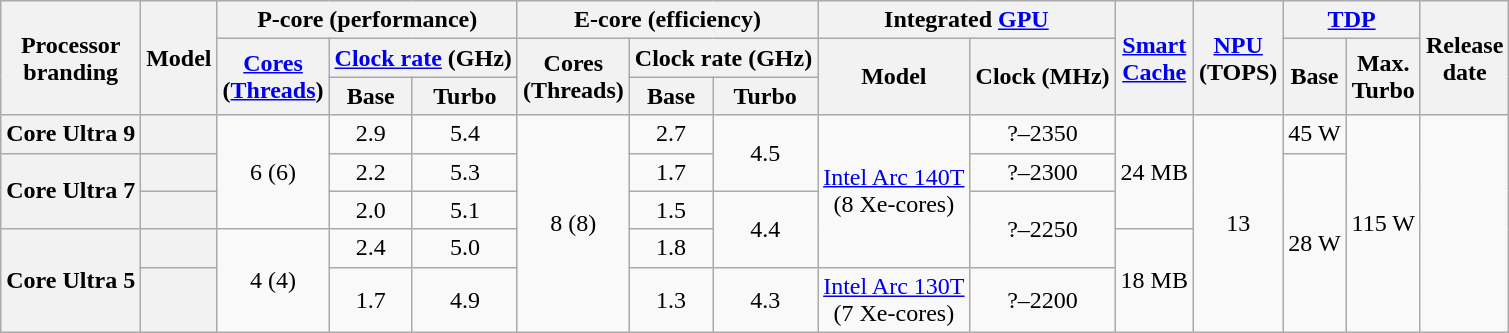<table class="wikitable sortable nowrap" style="text-align: center;">
<tr>
<th class="unsortable" rowspan="3">Processor<br>branding</th>
<th rowspan="3">Model</th>
<th colspan="3">P-core (performance)</th>
<th colspan="3">E-core (efficiency)</th>
<th colspan="2">Integrated <a href='#'>GPU</a></th>
<th class="unsortable" rowspan="3"><a href='#'>Smart<br>Cache</a></th>
<th class="unsortable" rowspan="3"><a href='#'>NPU</a><br>(TOPS)</th>
<th colspan="2"><a href='#'>TDP</a></th>
<th class="unsortable" rowspan="3">Release<br>date</th>
</tr>
<tr>
<th class="unsortable" rowspan="2"><a href='#'>Cores</a><br>(<a href='#'>Threads</a>)</th>
<th colspan="2"><a href='#'>Clock rate</a> (GHz)</th>
<th class="unsortable" rowspan="2">Cores<br>(Threads)</th>
<th colspan="2">Clock rate (GHz)</th>
<th class="unsortable" rowspan="2">Model</th>
<th class="unsortable" rowspan="2">Clock (MHz)</th>
<th class="unsortable" rowspan="2">Base</th>
<th class="unsortable" rowspan="2">Max.<br>Turbo</th>
</tr>
<tr>
<th class="unsortable">Base</th>
<th class="unsortable">Turbo</th>
<th class="unsortable">Base</th>
<th class="unsortable">Turbo</th>
</tr>
<tr>
<th>Core Ultra 9</th>
<th style="text-align:left;" data-sort-value="sku5"></th>
<td rowspan="3">6 (6)</td>
<td>2.9</td>
<td>5.4</td>
<td rowspan="5">8 (8)</td>
<td>2.7</td>
<td rowspan="2">4.5</td>
<td rowspan="4"><a href='#'>Intel Arc 140T</a><br>(8 Xe-cores)</td>
<td>?–2350</td>
<td rowspan="3">24 MB</td>
<td rowspan="5">13</td>
<td>45 W</td>
<td rowspan="5">115 W</td>
<td rowspan="5"></td>
</tr>
<tr>
<th rowspan="2">Core Ultra 7</th>
<th style="text-align:left;" data-sort-value="sku4"></th>
<td>2.2</td>
<td>5.3</td>
<td>1.7</td>
<td>?–2300</td>
<td rowspan="4">28 W</td>
</tr>
<tr>
<th style="text-align:left;" data-sort-value="sku3"></th>
<td>2.0</td>
<td>5.1</td>
<td>1.5</td>
<td rowspan="2">4.4</td>
<td rowspan="2">?–2250</td>
</tr>
<tr>
<th rowspan="2">Core Ultra 5</th>
<th style="text-align:left;" data-sort-value="sku2"></th>
<td rowspan="2">4 (4)</td>
<td>2.4</td>
<td>5.0</td>
<td>1.8</td>
<td rowspan="2">18 MB</td>
</tr>
<tr>
<th style="text-align:left;" data-sort-value="sku1"></th>
<td>1.7</td>
<td>4.9</td>
<td>1.3</td>
<td>4.3</td>
<td><a href='#'>Intel Arc 130T</a><br>(7 Xe-cores)</td>
<td>?–2200</td>
</tr>
</table>
